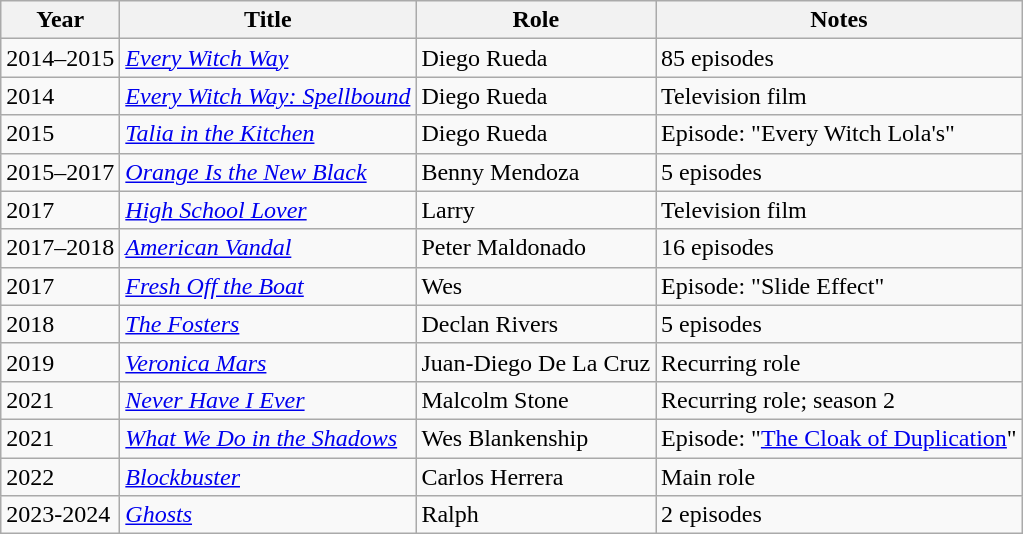<table class="wikitable sortable">
<tr>
<th>Year</th>
<th>Title</th>
<th>Role</th>
<th class="unsortable">Notes</th>
</tr>
<tr>
<td>2014–2015</td>
<td><em><a href='#'>Every Witch Way</a></em></td>
<td>Diego Rueda</td>
<td>85 episodes</td>
</tr>
<tr>
<td>2014</td>
<td><em><a href='#'>Every Witch Way: Spellbound</a></em></td>
<td>Diego Rueda</td>
<td>Television film</td>
</tr>
<tr>
<td>2015</td>
<td><em><a href='#'>Talia in the Kitchen</a></em></td>
<td>Diego Rueda</td>
<td>Episode: "Every Witch Lola's"</td>
</tr>
<tr>
<td>2015–2017</td>
<td><em><a href='#'>Orange Is the New Black</a></em></td>
<td>Benny Mendoza</td>
<td>5 episodes</td>
</tr>
<tr>
<td>2017</td>
<td><em><a href='#'>High School Lover</a></em></td>
<td>Larry</td>
<td>Television film</td>
</tr>
<tr>
<td>2017–2018</td>
<td><em><a href='#'>American Vandal</a></em></td>
<td>Peter Maldonado</td>
<td>16 episodes</td>
</tr>
<tr>
<td>2017</td>
<td><em><a href='#'>Fresh Off the Boat</a></em></td>
<td>Wes</td>
<td>Episode: "Slide Effect"</td>
</tr>
<tr>
<td>2018</td>
<td><em><a href='#'>The Fosters</a></em></td>
<td>Declan Rivers</td>
<td>5 episodes</td>
</tr>
<tr>
<td>2019</td>
<td><em><a href='#'>Veronica Mars</a></em></td>
<td>Juan-Diego De La Cruz</td>
<td>Recurring role</td>
</tr>
<tr>
<td>2021</td>
<td><em><a href='#'>Never Have I Ever</a></em></td>
<td>Malcolm Stone</td>
<td>Recurring role; season 2</td>
</tr>
<tr>
<td>2021</td>
<td><em><a href='#'>What We Do in the Shadows</a></em></td>
<td>Wes Blankenship</td>
<td>Episode: "<a href='#'>The Cloak of Duplication</a>"</td>
</tr>
<tr>
<td>2022</td>
<td><em><a href='#'>Blockbuster</a></em></td>
<td>Carlos Herrera</td>
<td>Main role</td>
</tr>
<tr>
<td>2023-2024</td>
<td><em><a href='#'>Ghosts</a></em></td>
<td>Ralph</td>
<td>2 episodes</td>
</tr>
</table>
